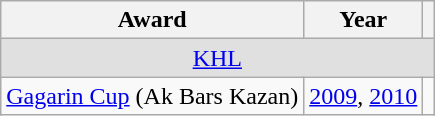<table class="wikitable">
<tr>
<th>Award</th>
<th>Year</th>
<th></th>
</tr>
<tr align="center" bgcolor="#e0e0e0">
<td colspan="3"><a href='#'>KHL</a></td>
</tr>
<tr>
<td><a href='#'>Gagarin Cup</a> (Ak Bars Kazan)</td>
<td><a href='#'>2009</a>, <a href='#'>2010</a></td>
<td></td>
</tr>
</table>
